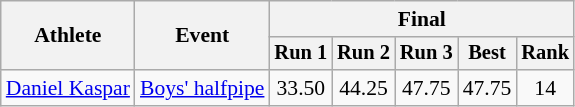<table class="wikitable" style="font-size:90%">
<tr>
<th rowspan=2>Athlete</th>
<th rowspan=2>Event</th>
<th colspan=5>Final</th>
</tr>
<tr style="font-size:95%">
<th>Run 1</th>
<th>Run 2</th>
<th>Run 3</th>
<th>Best</th>
<th>Rank</th>
</tr>
<tr align=center>
<td align=left><a href='#'>Daniel Kaspar</a></td>
<td align=left><a href='#'>Boys' halfpipe</a></td>
<td>33.50</td>
<td>44.25</td>
<td>47.75</td>
<td>47.75</td>
<td>14</td>
</tr>
</table>
